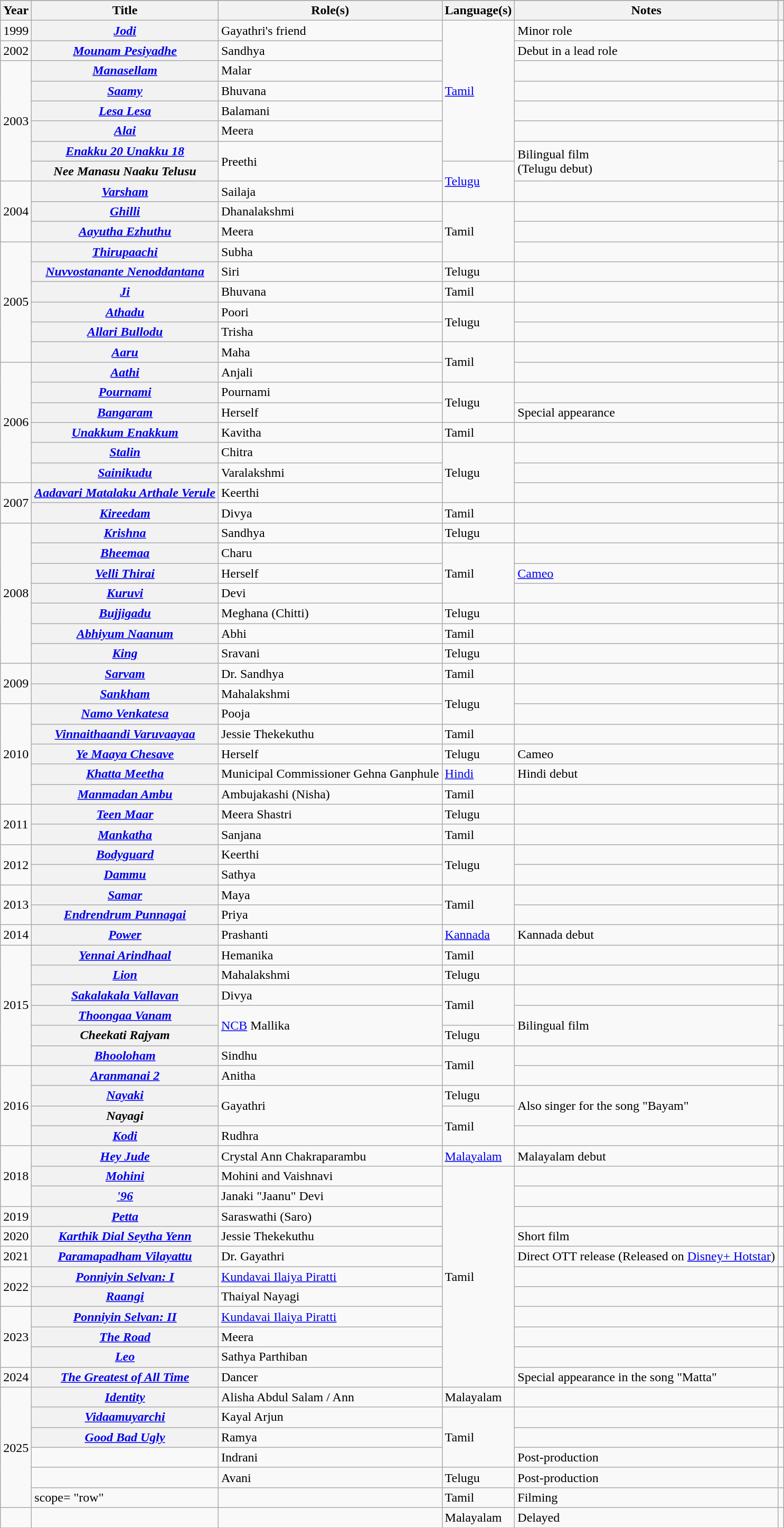<table class="wikitable sortable plainrowheaders">
<tr style="background:#ccc; text-align:center;">
</tr>
<tr>
<th scope="col">Year</th>
<th scope="col">Title</th>
<th scope="col">Role(s)</th>
<th scope="col">Language(s)</th>
<th scope="col" class="unsortable">Notes</th>
<th scope="col" class="unsortable"></th>
</tr>
<tr>
<td>1999</td>
<th scope="row"><em><a href='#'>Jodi</a></em></th>
<td>Gayathri's friend</td>
<td rowspan="7"><a href='#'>Tamil</a></td>
<td>Minor role</td>
<td style="text-align: center;"></td>
</tr>
<tr>
<td>2002</td>
<th scope="row"><em><a href='#'>Mounam Pesiyadhe</a></em></th>
<td>Sandhya</td>
<td>Debut in a lead role</td>
<td style="text-align: center;"></td>
</tr>
<tr>
<td rowspan="6">2003</td>
<th scope="row"><em><a href='#'>Manasellam</a></em></th>
<td>Malar</td>
<td></td>
<td style="text-align: center;"></td>
</tr>
<tr>
<th scope="row"><em><a href='#'>Saamy</a></em></th>
<td>Bhuvana</td>
<td></td>
<td style="text-align: center;"></td>
</tr>
<tr>
<th scope="row"><em><a href='#'>Lesa Lesa</a></em></th>
<td>Balamani</td>
<td></td>
<td style="text-align: center;"></td>
</tr>
<tr>
<th scope="row"><em><a href='#'>Alai</a></em></th>
<td>Meera</td>
<td></td>
<td style="text-align: center;"></td>
</tr>
<tr>
<th scope="row"><em><a href='#'>Enakku 20 Unakku 18</a></em></th>
<td rowspan="2">Preethi</td>
<td rowspan="2">Bilingual film<br>(Telugu debut)</td>
<td style="text-align: center;"></td>
</tr>
<tr>
<th scope="row"><em>Nee Manasu Naaku Telusu</em></th>
<td rowspan="2"><a href='#'>Telugu</a></td>
<td style="text-align: center;"></td>
</tr>
<tr>
<td rowspan="3">2004</td>
<th scope="row"><em><a href='#'>Varsham</a></em></th>
<td>Sailaja</td>
<td></td>
<td style="text-align: center;"><br></td>
</tr>
<tr>
<th scope="row"><em><a href='#'>Ghilli</a></em></th>
<td>Dhanalakshmi</td>
<td rowspan="3">Tamil</td>
<td></td>
<td style="text-align: center;"></td>
</tr>
<tr>
<th scope="row"><em><a href='#'>Aayutha Ezhuthu</a></em></th>
<td>Meera</td>
<td></td>
<td style="text-align: center;"></td>
</tr>
<tr>
<td rowspan="6">2005</td>
<th scope="row"><em><a href='#'>Thirupaachi</a></em></th>
<td><em><a href='#'></a></em>Su<em><a href='#'></a></em>bh<em><a href='#'></a></em>a<em><a href='#'></a></em></td>
<td></td>
<td style="text-align: center;"></td>
</tr>
<tr>
<th scope="row"><em><a href='#'>Nuvvostanante Nenoddantana</a></em></th>
<td>Siri</td>
<td>Telugu</td>
<td></td>
<td style="text-align: center;"></td>
</tr>
<tr>
<th scope="row"><em><a href='#'>Ji</a></em></th>
<td>Bhuvana</td>
<td>Tamil</td>
<td></td>
<td style="text-align: center;"></td>
</tr>
<tr>
<th scope="row"><em><a href='#'>Athadu</a></em></th>
<td>Poori</td>
<td rowspan="2">Telugu</td>
<td></td>
<td style="text-align: center;"></td>
</tr>
<tr>
<th scope="row"><em><a href='#'>Allari Bullodu</a></em></th>
<td>Trisha</td>
<td></td>
<td style="text-align: center;"></td>
</tr>
<tr>
<th scope="row"><em><a href='#'>Aaru</a></em></th>
<td>Maha</td>
<td rowspan="2">Tamil</td>
<td></td>
<td style="text-align: center;"></td>
</tr>
<tr>
<td rowspan="6">2006</td>
<th scope="row"><em><a href='#'>Aathi</a></em></th>
<td>Anjali</td>
<td></td>
<td style="text-align: center;"></td>
</tr>
<tr>
<th scope="row"><em><a href='#'>Pournami</a></em></th>
<td>Pournami</td>
<td rowspan="2">Telugu</td>
<td></td>
<td style="text-align: center;"></td>
</tr>
<tr>
<th scope="row"><em><a href='#'>Bangaram</a></em></th>
<td>Herself</td>
<td>Special appearance</td>
<td style="text-align: center;"></td>
</tr>
<tr>
<th scope="row"><em><a href='#'>Unakkum Enakkum</a></em></th>
<td>Kavitha</td>
<td>Tamil</td>
<td></td>
<td style="text-align: center;"></td>
</tr>
<tr>
<th scope="row"><em><a href='#'>Stalin</a></em></th>
<td>Chitra</td>
<td rowspan="3">Telugu</td>
<td></td>
<td style="text-align: center;"></td>
</tr>
<tr>
<th scope="row"><em><a href='#'>Sainikudu</a></em></th>
<td>Varalakshmi</td>
<td></td>
<td style="text-align: center;"></td>
</tr>
<tr>
<td rowspan="2">2007</td>
<th scope="row"><em><a href='#'>Aadavari Matalaku Arthale Verule</a></em></th>
<td>Keerthi</td>
<td></td>
<td style="text-align: center;"></td>
</tr>
<tr>
<th scope="row"><em><a href='#'>Kireedam</a></em></th>
<td>Divya</td>
<td>Tamil</td>
<td></td>
<td style="text-align: center;"></td>
</tr>
<tr>
<td rowspan="7">2008</td>
<th scope="row"><em><a href='#'>Krishna</a></em></th>
<td>Sandhya</td>
<td>Telugu</td>
<td></td>
<td style="text-align: center;"></td>
</tr>
<tr>
<th scope="row"><em><a href='#'>Bheemaa</a></em></th>
<td>Charu</td>
<td rowspan="3">Tamil</td>
<td></td>
<td style="text-align: center;"></td>
</tr>
<tr>
<th scope="row"><em><a href='#'>Velli Thirai</a></em></th>
<td>Herself</td>
<td><a href='#'>Cameo</a></td>
<td style="text-align: center;"></td>
</tr>
<tr>
<th scope="row"><em><a href='#'>Kuruvi</a></em></th>
<td>Devi</td>
<td></td>
<td style="text-align: center;"></td>
</tr>
<tr>
<th scope="row"><em><a href='#'>Bujjigadu</a></em></th>
<td>Meghana (Chitti)</td>
<td>Telugu</td>
<td></td>
<td style="text-align: center;"></td>
</tr>
<tr>
<th scope="row"><em><a href='#'>Abhiyum Naanum</a></em></th>
<td>Abhi</td>
<td>Tamil</td>
<td></td>
<td style="text-align: center;"></td>
</tr>
<tr>
<th scope="row"><em><a href='#'>King</a></em></th>
<td>Sravani</td>
<td>Telugu</td>
<td></td>
<td style="text-align: center;"></td>
</tr>
<tr>
<td rowspan="2">2009</td>
<th scope="row"><em><a href='#'>Sarvam</a></em></th>
<td>Dr. Sandhya</td>
<td>Tamil</td>
<td></td>
<td style="text-align: center;"></td>
</tr>
<tr>
<th scope="row"><em><a href='#'>Sankham</a></em></th>
<td>Mahalakshmi</td>
<td rowspan="2">Telugu</td>
<td></td>
<td style="text-align: center;"></td>
</tr>
<tr>
<td rowspan="5">2010</td>
<th scope="row"><em><a href='#'>Namo Venkatesa</a></em></th>
<td>Pooja</td>
<td></td>
<td style="text-align: center;"></td>
</tr>
<tr>
<th scope="row"><em><a href='#'>Vinnaithaandi Varuvaayaa</a></em></th>
<td>Jessie Thekekuthu</td>
<td>Tamil</td>
<td></td>
<td style="text-align: center;"></td>
</tr>
<tr>
<th scope="row"><em><a href='#'>Ye Maaya Chesave</a></em></th>
<td>Herself</td>
<td>Telugu</td>
<td>Cameo</td>
<td style="text-align: center;"></td>
</tr>
<tr>
<th scope="row"><em><a href='#'>Khatta Meetha</a></em></th>
<td>Municipal Commissioner Gehna Ganphule</td>
<td><a href='#'>Hindi</a></td>
<td>Hindi debut</td>
<td style="text-align: center;"></td>
</tr>
<tr>
<th scope="row"><em><a href='#'>Manmadan Ambu</a></em></th>
<td>Ambujakashi (Nisha)</td>
<td>Tamil</td>
<td></td>
<td style="text-align: center;"></td>
</tr>
<tr>
<td rowspan="2">2011</td>
<th scope="row"><em><a href='#'>Teen Maar</a></em></th>
<td>Meera Shastri</td>
<td>Telugu</td>
<td></td>
<td style="text-align: center;"></td>
</tr>
<tr>
<th scope="row"><em><a href='#'>Mankatha</a></em></th>
<td>Sanjana</td>
<td>Tamil</td>
<td></td>
<td style="text-align: center;"></td>
</tr>
<tr>
<td rowspan="2">2012</td>
<th scope="row"><em><a href='#'>Bodyguard</a></em></th>
<td>Keerthi</td>
<td rowspan="2">Telugu</td>
<td></td>
<td style="text-align: center;"></td>
</tr>
<tr>
<th scope="row"><em><a href='#'>Dammu</a></em></th>
<td>Sathya</td>
<td></td>
<td style="text-align: center;"></td>
</tr>
<tr>
<td rowspan="2">2013</td>
<th scope="row"><em><a href='#'>Samar</a></em></th>
<td>Maya</td>
<td rowspan="2">Tamil</td>
<td></td>
<td style="text-align: center;"></td>
</tr>
<tr>
<th scope="row"><em><a href='#'>Endrendrum Punnagai</a></em></th>
<td>Priya</td>
<td></td>
<td style="text-align: center;"></td>
</tr>
<tr>
<td>2014</td>
<th scope="row"><em><a href='#'>Power</a></em></th>
<td>Prashanti</td>
<td><a href='#'>Kannada</a></td>
<td>Kannada debut</td>
<td style="text-align: center;"></td>
</tr>
<tr>
<td rowspan="6">2015</td>
<th scope="row"><em><a href='#'>Yennai Arindhaal</a></em></th>
<td>Hemanika</td>
<td>Tamil</td>
<td></td>
<td style="text-align: center;"></td>
</tr>
<tr>
<th scope="row"><em><a href='#'>Lion</a></em></th>
<td>Mahalakshmi</td>
<td>Telugu</td>
<td></td>
<td style="text-align: center;"></td>
</tr>
<tr>
<th scope="row"><em><a href='#'>Sakalakala Vallavan</a></em></th>
<td>Divya</td>
<td rowspan="2">Tamil</td>
<td></td>
<td style="text-align: center;"></td>
</tr>
<tr>
<th scope="row"><em><a href='#'>Thoongaa Vanam</a></em></th>
<td rowspan="2"><a href='#'>NCB</a> Mallika</td>
<td rowspan="2">Bilingual film</td>
<td style="text-align: center;"></td>
</tr>
<tr>
<th scope="row"><em>Cheekati Rajyam</em></th>
<td>Telugu</td>
<td style="text-align: center;"></td>
</tr>
<tr>
<th scope="row"><em><a href='#'>Bhooloham</a></em></th>
<td>Sindhu</td>
<td rowspan="2">Tamil</td>
<td></td>
<td style="text-align: center;"></td>
</tr>
<tr>
<td rowspan="4">2016</td>
<th scope="row"><em><a href='#'>Aranmanai 2</a></em></th>
<td>Anitha</td>
<td></td>
<td style="text-align: center;"></td>
</tr>
<tr>
<th scope="row"><em><a href='#'>Nayaki</a></em></th>
<td rowspan="2">Gayathri</td>
<td>Telugu</td>
<td rowspan="2">Also singer for the song "Bayam"</td>
<td rowspan="2" style="text-align: center;"><br></td>
</tr>
<tr>
<th scope="row"><em>Nayagi</em></th>
<td rowspan="2">Tamil</td>
</tr>
<tr>
<th scope="row"><em><a href='#'>Kodi</a></em></th>
<td>Rudhra</td>
<td></td>
<td style="text-align: center;"></td>
</tr>
<tr>
<td rowspan="3">2018</td>
<th scope="row"><em><a href='#'>Hey Jude</a></em></th>
<td>Crystal Ann Chakraparambu</td>
<td><a href='#'>Malayalam</a></td>
<td>Malayalam debut</td>
<td style="text-align: center;"></td>
</tr>
<tr>
<th scope="row"><em><a href='#'>Mohini</a></em></th>
<td>Mohini and Vaishnavi</td>
<td rowspan="11">Tamil</td>
<td></td>
<td style="text-align: center;"></td>
</tr>
<tr>
<th scope="row"><em><a href='#'>'96</a></em></th>
<td>Janaki "Jaanu" Devi</td>
<td></td>
<td style="text-align: center;"></td>
</tr>
<tr>
<td>2019</td>
<th scope="row"><em><a href='#'>Petta</a></em></th>
<td>Saraswathi (Saro)</td>
<td></td>
<td style="text-align: center;"></td>
</tr>
<tr>
<td>2020</td>
<th scope="row"><em><a href='#'>Karthik Dial Seytha Yenn</a></em></th>
<td>Jessie Thekekuthu</td>
<td>Short film</td>
<td style="text-align: center;"></td>
</tr>
<tr>
<td>2021</td>
<th scope="row"><em><a href='#'>Paramapadham Vilayattu</a></em></th>
<td>Dr. Gayathri</td>
<td>Direct OTT release (Released on <a href='#'>Disney+ Hotstar</a>)</td>
<td style="text-align: center;"></td>
</tr>
<tr>
<td rowspan="2">2022</td>
<th scope="row"><em><a href='#'>Ponniyin Selvan: I</a></em></th>
<td><a href='#'>Kundavai Ilaiya Piratti</a></td>
<td></td>
<td style="text-align: center;"></td>
</tr>
<tr>
<th scope="row"><em><a href='#'>Raangi</a></em></th>
<td>Thaiyal Nayagi</td>
<td></td>
<td style="text-align: center;"></td>
</tr>
<tr>
<td rowspan="3">2023</td>
<th scope="row"><em><a href='#'>Ponniyin Selvan: II</a></em></th>
<td><a href='#'>Kundavai Ilaiya Piratti</a></td>
<td></td>
<td style="text-align: center;"></td>
</tr>
<tr>
<th scope="row"><em><a href='#'>The Road</a></em></th>
<td>Meera</td>
<td></td>
<td style="text-align: center;"></td>
</tr>
<tr>
<th scope="row"><em><a href='#'>Leo</a></em></th>
<td>Sathya Parthiban</td>
<td></td>
<td style="text-align: center;"></td>
</tr>
<tr>
<td>2024</td>
<th scope="row"><em><a href='#'>The Greatest of All Time</a></em></th>
<td>Dancer</td>
<td>Special appearance in the song "Matta"</td>
<td style="text-align: center;"></td>
</tr>
<tr>
<td rowspan="6">2025</td>
<th scope="row"><em><a href='#'>Identity</a></em></th>
<td>Alisha Abdul Salam / Ann</td>
<td>Malayalam</td>
<td></td>
<td style="text-align: center;"></td>
</tr>
<tr>
<th scope="row"><em><a href='#'>Vidaamuyarchi</a></em></th>
<td>Kayal Arjun</td>
<td rowspan="3">Tamil</td>
<td></td>
<td style="text-align: center;"></td>
</tr>
<tr>
<th scope="row"><em><a href='#'>Good Bad Ugly</a></em></th>
<td>Ramya</td>
<td></td>
<td style="text-align: center;"></td>
</tr>
<tr>
<td></td>
<td>Indrani</td>
<td>Post-production</td>
<td style="text-align: center;"></td>
</tr>
<tr>
<td></td>
<td>Avani</td>
<td>Telugu</td>
<td>Post-production</td>
<td style="text-align: center;"></td>
</tr>
<tr>
<td>scope= "row" </td>
<td></td>
<td>Tamil</td>
<td>Filming</td>
<td style=text-align:center;"></td>
</tr>
<tr>
<td></td>
<td></td>
<td></td>
<td>Malayalam</td>
<td>Delayed</td>
<td style="text-align: center;"></td>
</tr>
<tr>
</tr>
</table>
